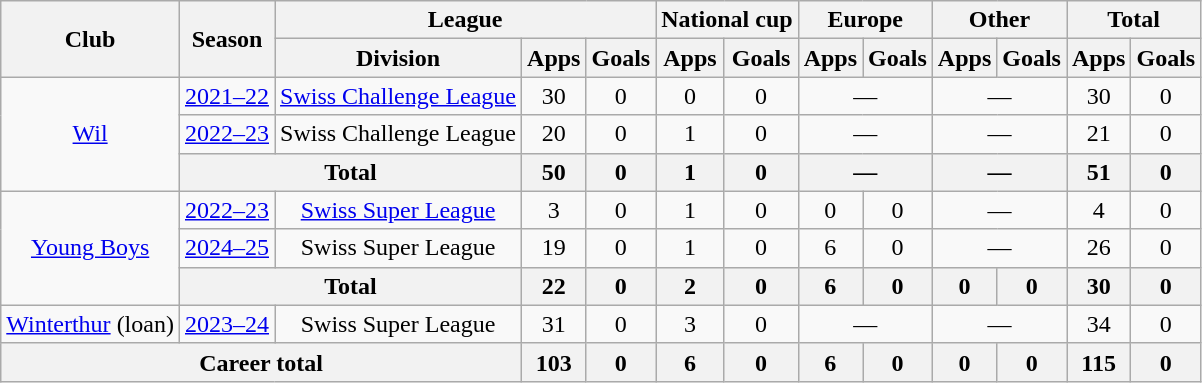<table class="wikitable" style="text-align:center">
<tr>
<th rowspan="2">Club</th>
<th rowspan="2">Season</th>
<th colspan="3">League</th>
<th colspan="2">National cup</th>
<th colspan="2">Europe</th>
<th colspan="2">Other</th>
<th colspan="2">Total</th>
</tr>
<tr>
<th>Division</th>
<th>Apps</th>
<th>Goals</th>
<th>Apps</th>
<th>Goals</th>
<th>Apps</th>
<th>Goals</th>
<th>Apps</th>
<th>Goals</th>
<th>Apps</th>
<th>Goals</th>
</tr>
<tr>
<td rowspan="3"><a href='#'>Wil</a></td>
<td><a href='#'>2021–22</a></td>
<td><a href='#'>Swiss Challenge League</a></td>
<td>30</td>
<td>0</td>
<td>0</td>
<td>0</td>
<td colspan="2">—</td>
<td colspan="2">—</td>
<td>30</td>
<td>0</td>
</tr>
<tr>
<td><a href='#'>2022–23</a></td>
<td>Swiss Challenge League</td>
<td>20</td>
<td>0</td>
<td>1</td>
<td>0</td>
<td colspan="2">—</td>
<td colspan="2">—</td>
<td>21</td>
<td>0</td>
</tr>
<tr>
<th colspan="2">Total</th>
<th>50</th>
<th>0</th>
<th>1</th>
<th>0</th>
<th colspan="2">—</th>
<th colspan="2">—</th>
<th>51</th>
<th>0</th>
</tr>
<tr>
<td rowspan="3"><a href='#'>Young Boys</a></td>
<td><a href='#'>2022–23</a></td>
<td><a href='#'>Swiss Super League</a></td>
<td>3</td>
<td>0</td>
<td>1</td>
<td>0</td>
<td>0</td>
<td>0</td>
<td colspan="2">—</td>
<td>4</td>
<td>0</td>
</tr>
<tr>
<td><a href='#'>2024–25</a></td>
<td>Swiss Super League</td>
<td>19</td>
<td>0</td>
<td>1</td>
<td>0</td>
<td>6</td>
<td>0</td>
<td colspan="2">—</td>
<td>26</td>
<td>0</td>
</tr>
<tr>
<th colspan="2">Total</th>
<th>22</th>
<th>0</th>
<th>2</th>
<th>0</th>
<th>6</th>
<th>0</th>
<th>0</th>
<th>0</th>
<th>30</th>
<th>0</th>
</tr>
<tr>
<td><a href='#'>Winterthur</a> (loan)</td>
<td><a href='#'>2023–24</a></td>
<td>Swiss Super League</td>
<td>31</td>
<td>0</td>
<td>3</td>
<td>0</td>
<td colspan="2">—</td>
<td colspan="2">—</td>
<td>34</td>
<td>0</td>
</tr>
<tr>
<th colspan="3">Career total</th>
<th>103</th>
<th>0</th>
<th>6</th>
<th>0</th>
<th>6</th>
<th>0</th>
<th>0</th>
<th>0</th>
<th>115</th>
<th>0</th>
</tr>
</table>
